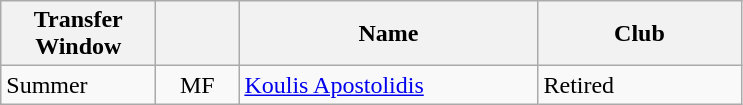<table class="wikitable plainrowheaders">
<tr>
<th scope="col" style="width:6em;">Transfer Window</th>
<th scope="col" style="width:3em;"></th>
<th scope="col" style="width:12em;">Name</th>
<th scope="col" style="width:8em;">Club</th>
</tr>
<tr>
<td>Summer</td>
<td align="center">MF</td>
<td> <a href='#'>Koulis Apostolidis</a></td>
<td>Retired</td>
</tr>
</table>
